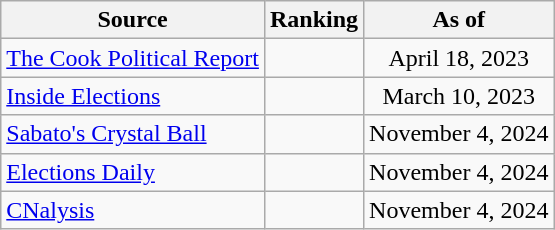<table class="wikitable" style="text-align:center">
<tr>
<th>Source</th>
<th>Ranking</th>
<th>As of</th>
</tr>
<tr>
<td style="text-align:left"><a href='#'>The Cook Political Report</a></td>
<td></td>
<td>April 18, 2023</td>
</tr>
<tr>
<td style="text-align:left"><a href='#'>Inside Elections</a></td>
<td></td>
<td>March 10, 2023</td>
</tr>
<tr>
<td style="text-align:left"><a href='#'>Sabato's Crystal Ball</a></td>
<td></td>
<td>November 4, 2024</td>
</tr>
<tr>
<td style="text-align:left"><a href='#'>Elections Daily</a></td>
<td></td>
<td>November 4, 2024</td>
</tr>
<tr>
<td style="text-align:left"><a href='#'>CNalysis</a></td>
<td></td>
<td>November 4, 2024</td>
</tr>
</table>
